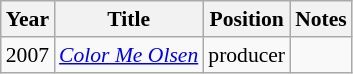<table class="wikitable" style="font-size: 90%;">
<tr>
<th>Year</th>
<th>Title</th>
<th>Position</th>
<th>Notes</th>
</tr>
<tr>
<td rowspan =1>2007</td>
<td><em><a href='#'>Color Me Olsen</a></em></td>
<td>producer</td>
<td></td>
</tr>
</table>
